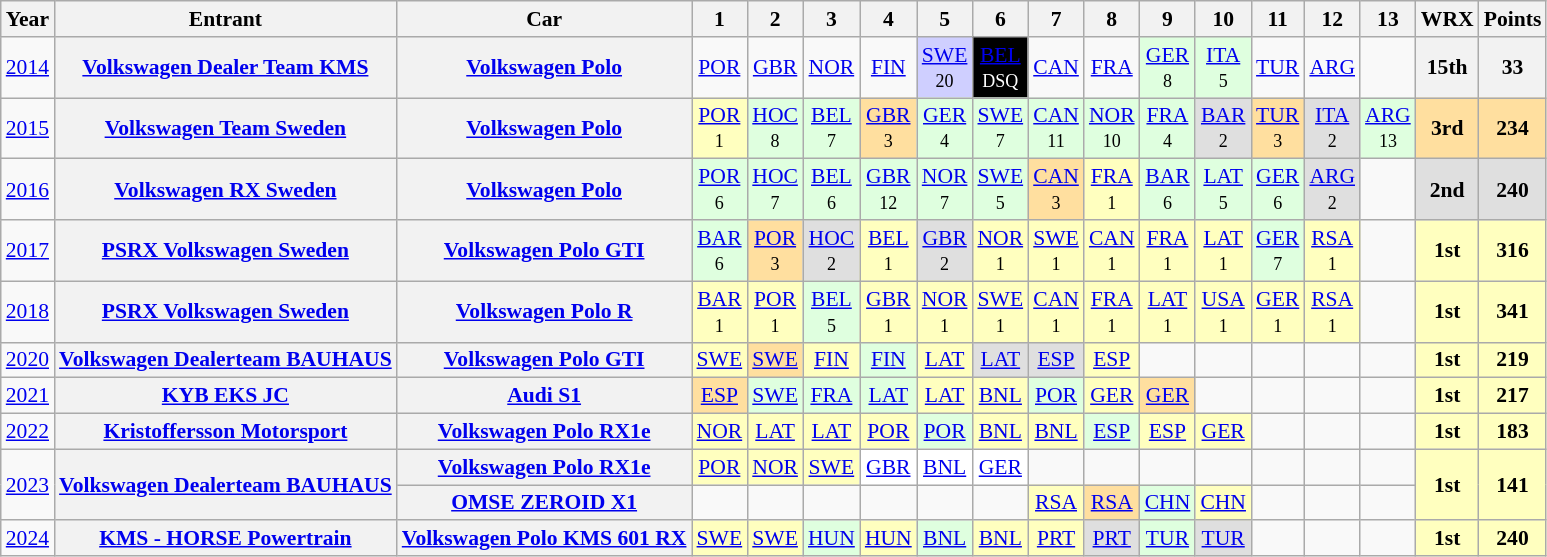<table class="wikitable" border="1" style="text-align:center; font-size:90%;">
<tr>
<th>Year</th>
<th>Entrant</th>
<th>Car</th>
<th>1</th>
<th>2</th>
<th>3</th>
<th>4</th>
<th>5</th>
<th>6</th>
<th>7</th>
<th>8</th>
<th>9</th>
<th>10</th>
<th>11</th>
<th>12</th>
<th>13</th>
<th>WRX</th>
<th>Points</th>
</tr>
<tr>
<td><a href='#'>2014</a></td>
<th><a href='#'>Volkswagen Dealer Team KMS</a></th>
<th><a href='#'>Volkswagen Polo</a></th>
<td><a href='#'>POR</a></td>
<td><a href='#'>GBR</a></td>
<td><a href='#'>NOR</a></td>
<td><a href='#'>FIN</a></td>
<td style="background:#CFCFFF;"><a href='#'>SWE</a><br><small>20</small></td>
<td style="background:#000000; color:#FFFFFF"><a href='#'><span>BEL</span></a><br><small>DSQ</small></td>
<td><a href='#'>CAN</a></td>
<td><a href='#'>FRA</a></td>
<td style="background:#DFFFDF;"><a href='#'>GER</a><br><small>8</small></td>
<td style="background:#DFFFDF;"><a href='#'>ITA</a><br><small>5</small></td>
<td><a href='#'>TUR</a></td>
<td><a href='#'>ARG</a></td>
<td></td>
<th>15th</th>
<th>33</th>
</tr>
<tr>
<td><a href='#'>2015</a></td>
<th><a href='#'>Volkswagen Team Sweden</a></th>
<th><a href='#'>Volkswagen Polo</a></th>
<td style="background:#FFFFBF;"><a href='#'>POR</a><br><small>1</small></td>
<td style="background:#DFFFDF;"><a href='#'>HOC</a><br><small>8</small></td>
<td style="background:#DFFFDF;"><a href='#'>BEL</a><br><small>7</small></td>
<td style="background:#FFDF9F;"><a href='#'>GBR</a><br><small>3</small></td>
<td style="background:#DFFFDF;"><a href='#'>GER</a><br><small>4</small></td>
<td style="background:#DFFFDF;"><a href='#'>SWE</a><br><small>7</small></td>
<td style="background:#DFFFDF;"><a href='#'>CAN</a><br><small>11</small></td>
<td style="background:#DFFFDF;"><a href='#'>NOR</a><br><small>10</small></td>
<td style="background:#DFFFDF;"><a href='#'>FRA</a><br><small>4</small></td>
<td style="background:#DFDFDF;"><a href='#'>BAR</a><br><small>2</small></td>
<td style="background:#FFDF9F;"><a href='#'>TUR</a><br><small>3</small></td>
<td style="background:#DFDFDF;"><a href='#'>ITA</a><br><small>2</small></td>
<td style="background:#DFFFDF;"><a href='#'>ARG</a><br><small>13</small></td>
<th style="background:#FFDF9F;">3rd</th>
<th style="background:#FFDF9F;">234</th>
</tr>
<tr>
<td><a href='#'>2016</a></td>
<th><a href='#'>Volkswagen RX Sweden</a></th>
<th><a href='#'>Volkswagen Polo</a></th>
<td style="background:#DFFFDF;"><a href='#'>POR</a><br><small>6</small></td>
<td style="background:#DFFFDF;"><a href='#'>HOC</a><br><small>7</small></td>
<td style="background:#DFFFDF;"><a href='#'>BEL</a><br><small>6</small></td>
<td style="background:#DFFFDF;"><a href='#'>GBR</a><br><small>12</small></td>
<td style="background:#DFFFDF;"><a href='#'>NOR</a><br><small>7</small></td>
<td style="background:#DFFFDF;"><a href='#'>SWE</a><br><small>5</small></td>
<td style="background:#FFDF9F;"><a href='#'>CAN</a><br><small>3</small></td>
<td style="background:#FFFFBF;"><a href='#'>FRA</a><br><small>1</small></td>
<td style="background:#DFFFDF;"><a href='#'>BAR</a><br><small>6</small></td>
<td style="background:#DFFFDF;"><a href='#'>LAT</a><br><small>5</small></td>
<td style="background:#DFFFDF;"><a href='#'>GER</a><br><small>6</small></td>
<td style="background:#DFDFDF;"><a href='#'>ARG</a><br><small>2</small></td>
<td></td>
<th style="background:#DFDFDF;">2nd</th>
<th style="background:#DFDFDF;">240</th>
</tr>
<tr>
<td><a href='#'>2017</a></td>
<th><a href='#'>PSRX Volkswagen Sweden</a></th>
<th><a href='#'>Volkswagen Polo GTI</a></th>
<td style="background:#DFFFDF;"><a href='#'>BAR</a><br><small>6</small></td>
<td style="background:#FFDF9F;"><a href='#'>POR</a><br><small>3</small></td>
<td style="background:#DFDFDF;"><a href='#'>HOC</a><br><small>2</small></td>
<td style="background:#FFFFBF;"><a href='#'>BEL</a><br><small>1</small></td>
<td style="background:#DFDFDF;"><a href='#'>GBR</a><br><small>2</small></td>
<td style="background:#FFFFBF;"><a href='#'>NOR</a><br><small>1</small></td>
<td style="background:#FFFFBF;"><a href='#'>SWE</a><br><small>1</small></td>
<td style="background:#FFFFBF;"><a href='#'>CAN</a><br><small>1</small></td>
<td style="background:#FFFFBF;"><a href='#'>FRA</a><br><small>1</small></td>
<td style="background:#FFFFBF;"><a href='#'>LAT</a><br><small>1</small></td>
<td style="background:#DFFFDF;"><a href='#'>GER</a><br><small>7</small></td>
<td style="background:#FFFFBF;"><a href='#'>RSA</a><br><small>1</small></td>
<td></td>
<th style="background:#FFFFBF;">1st</th>
<th style="background:#FFFFBF;">316</th>
</tr>
<tr>
<td><a href='#'>2018</a></td>
<th><a href='#'>PSRX Volkswagen Sweden</a></th>
<th><a href='#'>Volkswagen Polo R</a></th>
<td style="background:#FFFFBF;"><a href='#'>BAR</a><br><small>1</small></td>
<td style="background:#FFFFBF;"><a href='#'>POR</a><br><small>1</small></td>
<td style="background:#DFFFDF;"><a href='#'>BEL</a><br><small>5</small></td>
<td style="background:#FFFFBF;"><a href='#'>GBR</a><br><small>1</small></td>
<td style="background:#FFFFBF;"><a href='#'>NOR</a><br><small>1</small></td>
<td style="background:#FFFFBF;"><a href='#'>SWE</a><br><small>1</small></td>
<td style="background:#FFFFBF;"><a href='#'>CAN</a><br><small>1</small></td>
<td style="background:#FFFFBF;"><a href='#'>FRA</a><br><small>1</small></td>
<td style="background:#FFFFBF;"><a href='#'>LAT</a><br><small>1</small></td>
<td style="background:#FFFFBF;"><a href='#'>USA</a><br><small>1</small></td>
<td style="background:#FFFFBF;"><a href='#'>GER</a><br><small>1</small></td>
<td style="background:#FFFFBF;"><a href='#'>RSA</a><br><small>1</small></td>
<td></td>
<th style="background:#FFFFBF;">1st</th>
<th style="background:#FFFFBF;">341</th>
</tr>
<tr>
<td><a href='#'>2020</a></td>
<th><a href='#'>Volkswagen Dealerteam BAUHAUS</a></th>
<th><a href='#'>Volkswagen Polo GTI</a></th>
<td style="background:#FFFFBF;"><a href='#'>SWE</a><br></td>
<td style="background:#FFDF9F;"><a href='#'>SWE</a><br></td>
<td style="background:#FFFFBF;"><a href='#'>FIN</a><br></td>
<td style="background:#DFFFDF;"><a href='#'>FIN</a><br></td>
<td style="background:#FFFFBF;"><a href='#'>LAT</a><br></td>
<td style="background:#DFDFDF;"><a href='#'>LAT</a><br></td>
<td style="background:#DFDFDF;"><a href='#'>ESP</a><br></td>
<td style="background:#FFFFBF;"><a href='#'>ESP</a><br></td>
<td></td>
<td></td>
<td></td>
<td></td>
<td></td>
<th style="background:#FFFFBF;">1st</th>
<th style="background:#FFFFBF;">219</th>
</tr>
<tr>
<td><a href='#'>2021</a></td>
<th><a href='#'>KYB EKS JC</a></th>
<th><a href='#'>Audi S1</a></th>
<td style="background:#FFDF9F;"><a href='#'>ESP</a><br></td>
<td style="background:#DFFFDF;"><a href='#'>SWE</a><br></td>
<td style="background:#DFFFDF;"><a href='#'>FRA</a><br></td>
<td style="background:#DFFFDF;"><a href='#'>LAT</a><br></td>
<td style="background:#FFFFBF;"><a href='#'>LAT</a><br></td>
<td style="background:#FFFFBF;"><a href='#'>BNL</a><br></td>
<td style="background:#DFFFDF;"><a href='#'>POR</a><br></td>
<td style="background:#FFFFBF;"><a href='#'>GER</a><br></td>
<td style="background:#FFDF9F;"><a href='#'>GER</a><br></td>
<td></td>
<td></td>
<td></td>
<td></td>
<th style="background:#FFFFBF;">1st</th>
<th style="background:#FFFFBF;">217</th>
</tr>
<tr>
<td><a href='#'>2022</a></td>
<th><a href='#'>Kristoffersson Motorsport</a></th>
<th><a href='#'>Volkswagen Polo RX1e</a></th>
<td style="background:#FFFFBF;"><a href='#'>NOR</a><br></td>
<td style="background:#FFFFBF;"><a href='#'>LAT</a><br></td>
<td style="background:#FFFFBF;"><a href='#'>LAT</a><br></td>
<td style="background:#FFFFBF;"><a href='#'>POR</a><br></td>
<td style="background:#DFFFDF;"><a href='#'>POR</a><br></td>
<td style="background:#FFFFBF;"><a href='#'>BNL</a><br></td>
<td style="background:#FFFFBF;"><a href='#'>BNL</a><br></td>
<td style="background:#DFFFDF;"><a href='#'>ESP</a><br></td>
<td style="background:#FFFFBF;"><a href='#'>ESP</a><br></td>
<td style="background:#FFFFBF;"><a href='#'>GER</a><br></td>
<td></td>
<td></td>
<td></td>
<th style="background:#FFFFBF;">1st</th>
<th style="background:#FFFFBF;">183</th>
</tr>
<tr>
<td rowspan="2"><a href='#'>2023</a></td>
<th rowspan="2"><a href='#'>Volkswagen Dealerteam BAUHAUS</a></th>
<th><a href='#'>Volkswagen Polo RX1e</a></th>
<td style="background:#FFFFBF;"><a href='#'>POR</a><br></td>
<td style="background:#FFFFBF;"><a href='#'>NOR</a><br></td>
<td style="background:#FFFFBF;"><a href='#'>SWE</a><br></td>
<td style="background:#FFFFFF;"><a href='#'>GBR</a><br></td>
<td style="background:#FFFFFF;"><a href='#'>BNL</a><br></td>
<td style="background:#FFFFFF;"><a href='#'>GER</a><br></td>
<td></td>
<td></td>
<td></td>
<td></td>
<td></td>
<td></td>
<td></td>
<th rowspan="2" style="background:#FFFFBF;">1st</th>
<th rowspan="2" style="background:#FFFFBF;">141</th>
</tr>
<tr>
<th><a href='#'>OMSE ZEROID X1</a></th>
<td></td>
<td></td>
<td></td>
<td></td>
<td></td>
<td></td>
<td style="background:#FFFFBF;"><a href='#'>RSA</a><br></td>
<td style="background:#FFDF9F;"><a href='#'>RSA</a><br></td>
<td style="background:#DFFFDF;"><a href='#'>CHN</a><br></td>
<td style="background:#FFFFBF;"><a href='#'>CHN</a><br></td>
<td></td>
<td></td>
<td></td>
</tr>
<tr>
<td><a href='#'>2024</a></td>
<th><a href='#'>KMS - HORSE Powertrain</a></th>
<th><a href='#'>Volkswagen Polo KMS 601 RX</a></th>
<td style="background:#FFFFBF;"><a href='#'>SWE</a><br></td>
<td style="background:#FFFFBF;"><a href='#'>SWE</a><br></td>
<td style="background:#DFFFDF;"><a href='#'>HUN</a><br></td>
<td style="background:#FFFFBF;"><a href='#'>HUN</a><br></td>
<td style="background:#DFFFDF;"><a href='#'>BNL</a><br></td>
<td style="background:#FFFFBF;"><a href='#'>BNL</a><br></td>
<td style="background:#FFFFBF;"><a href='#'>PRT</a><br></td>
<td style="background:#DFDFDF;"><a href='#'>PRT</a><br></td>
<td style="background:#DFFFDF;"><a href='#'>TUR</a><br></td>
<td style="background:#DFDFDF;"><a href='#'>TUR</a><br></td>
<td></td>
<td></td>
<td></td>
<th style="background:#FFFFBF;">1st</th>
<th style="background:#FFFFBF;">240</th>
</tr>
</table>
